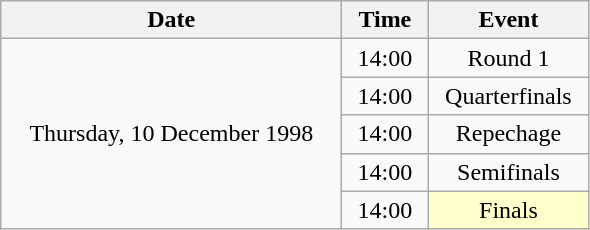<table class = "wikitable" style="text-align:center;">
<tr>
<th width=220>Date</th>
<th width=50>Time</th>
<th width=100>Event</th>
</tr>
<tr>
<td rowspan=5>Thursday, 10 December 1998</td>
<td>14:00</td>
<td>Round 1</td>
</tr>
<tr>
<td>14:00</td>
<td>Quarterfinals</td>
</tr>
<tr>
<td>14:00</td>
<td>Repechage</td>
</tr>
<tr>
<td>14:00</td>
<td>Semifinals</td>
</tr>
<tr>
<td>14:00</td>
<td bgcolor=ffffcc>Finals</td>
</tr>
</table>
